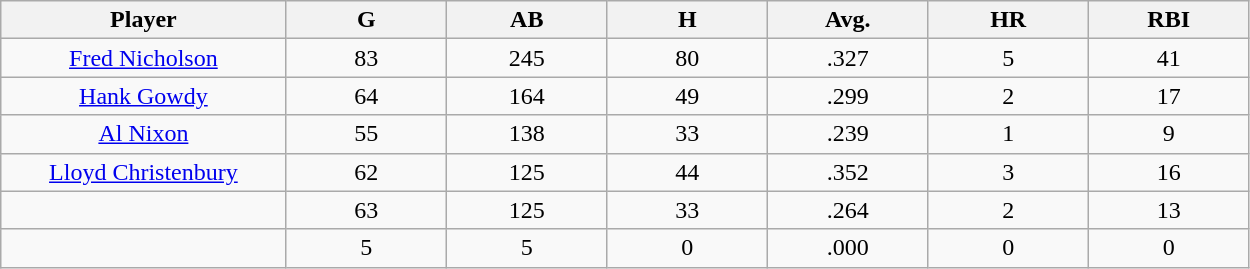<table class="wikitable sortable">
<tr>
<th bgcolor="#DDDDFF" width="16%">Player</th>
<th bgcolor="#DDDDFF" width="9%">G</th>
<th bgcolor="#DDDDFF" width="9%">AB</th>
<th bgcolor="#DDDDFF" width="9%">H</th>
<th bgcolor="#DDDDFF" width="9%">Avg.</th>
<th bgcolor="#DDDDFF" width="9%">HR</th>
<th bgcolor="#DDDDFF" width="9%">RBI</th>
</tr>
<tr align="center">
<td><a href='#'>Fred Nicholson</a></td>
<td>83</td>
<td>245</td>
<td>80</td>
<td>.327</td>
<td>5</td>
<td>41</td>
</tr>
<tr align="center">
<td><a href='#'>Hank Gowdy</a></td>
<td>64</td>
<td>164</td>
<td>49</td>
<td>.299</td>
<td>2</td>
<td>17</td>
</tr>
<tr align="center">
<td><a href='#'>Al Nixon</a></td>
<td>55</td>
<td>138</td>
<td>33</td>
<td>.239</td>
<td>1</td>
<td>9</td>
</tr>
<tr align="center">
<td><a href='#'>Lloyd Christenbury</a></td>
<td>62</td>
<td>125</td>
<td>44</td>
<td>.352</td>
<td>3</td>
<td>16</td>
</tr>
<tr align="center">
<td></td>
<td>63</td>
<td>125</td>
<td>33</td>
<td>.264</td>
<td>2</td>
<td>13</td>
</tr>
<tr align="center">
<td></td>
<td>5</td>
<td>5</td>
<td>0</td>
<td>.000</td>
<td>0</td>
<td>0</td>
</tr>
</table>
